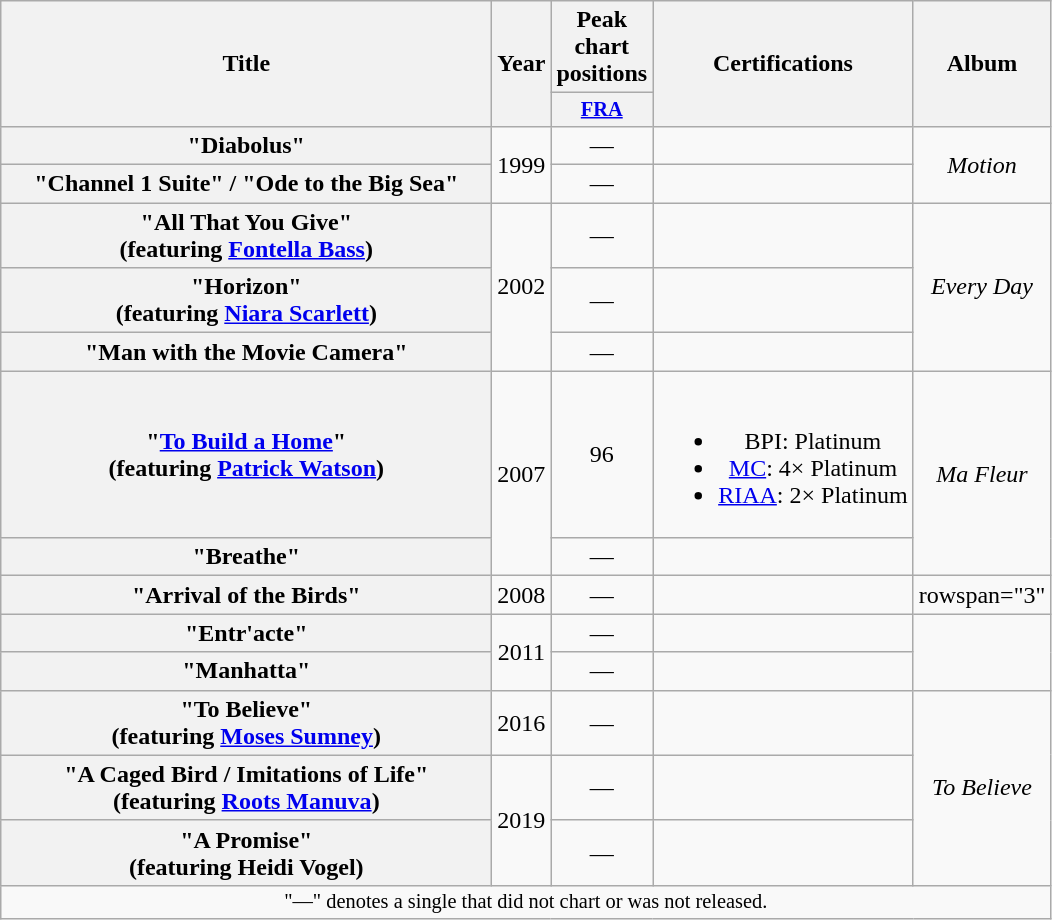<table class="wikitable plainrowheaders" style="text-align:center;">
<tr>
<th scope="col" rowspan="2" style="width:20em;">Title</th>
<th scope="col" rowspan="2" style="width:1em;">Year</th>
<th scope="col" colspan="1">Peak chart positions</th>
<th scope="col" rowspan="2">Certifications</th>
<th scope="col" rowspan="2">Album</th>
</tr>
<tr>
<th scope="col" style="width:3em;font-size:85%;"><a href='#'>FRA</a><br></th>
</tr>
<tr>
<th scope="row">"Diabolus"</th>
<td rowspan="2">1999</td>
<td>—</td>
<td></td>
<td rowspan="2"><em>Motion</em></td>
</tr>
<tr>
<th scope="row">"Channel 1 Suite" / "Ode to the Big Sea"</th>
<td>—</td>
<td></td>
</tr>
<tr>
<th scope="row">"All That You Give"<br><span>(featuring <a href='#'>Fontella Bass</a>)</span></th>
<td rowspan="3">2002</td>
<td>—</td>
<td></td>
<td rowspan="3"><em>Every Day</em></td>
</tr>
<tr>
<th scope="row">"Horizon"<br><span>(featuring <a href='#'>Niara Scarlett</a>)</span></th>
<td>—</td>
<td></td>
</tr>
<tr>
<th scope="row">"Man with the Movie Camera"</th>
<td>—</td>
<td></td>
</tr>
<tr>
<th scope="row">"<a href='#'>To Build a Home</a>"<br><span>(featuring <a href='#'>Patrick Watson</a>)</span></th>
<td rowspan="2">2007</td>
<td>96</td>
<td><br><ul><li>BPI: Platinum</li><li><a href='#'>MC</a>: 4× Platinum</li><li><a href='#'>RIAA</a>: 2× Platinum</li></ul></td>
<td rowspan="2"><em>Ma Fleur</em></td>
</tr>
<tr>
<th scope="row">"Breathe"</th>
<td>—</td>
</tr>
<tr>
<th scope="row">"Arrival of the Birds"</th>
<td>2008</td>
<td>—</td>
<td></td>
<td>rowspan="3" </td>
</tr>
<tr>
<th scope="row">"Entr'acte"</th>
<td rowspan="2">2011</td>
<td>—</td>
<td></td>
</tr>
<tr>
<th scope="row">"Manhatta"</th>
<td>—</td>
<td></td>
</tr>
<tr>
<th scope="row">"To Believe"<br><span>(featuring <a href='#'>Moses Sumney</a>)</span></th>
<td>2016</td>
<td>—</td>
<td></td>
<td rowspan="3"><em>To Believe</em></td>
</tr>
<tr>
<th scope="row">"A Caged Bird / Imitations of Life"<br><span>(featuring <a href='#'>Roots Manuva</a>)</span></th>
<td rowspan="2">2019</td>
<td>—</td>
<td></td>
</tr>
<tr>
<th scope="row">"A Promise"<br><span>(featuring Heidi Vogel)</span></th>
<td>—</td>
<td></td>
</tr>
<tr>
<td colspan="20" style="font-size:85%;">"—" denotes a single that did not chart or was not released.</td>
</tr>
</table>
